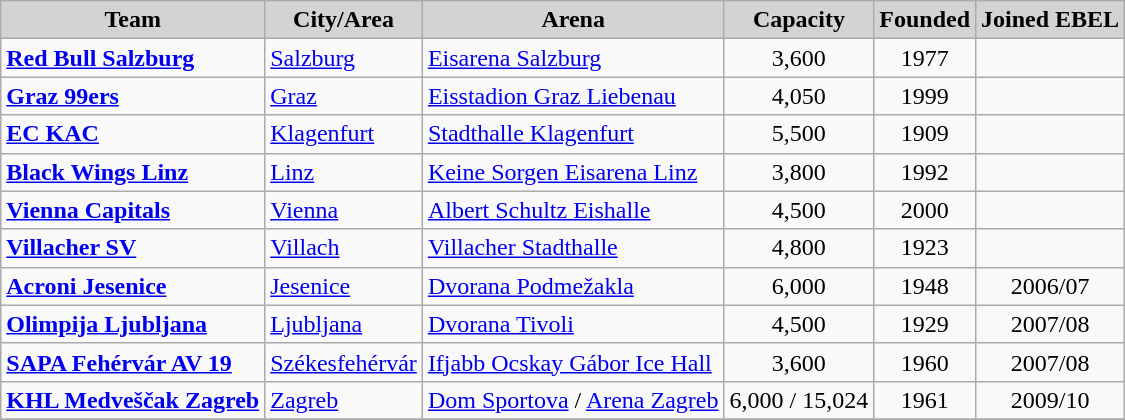<table class="wikitable" style="text-align:left">
<tr>
<th style="background:lightgrey">Team</th>
<th style="background:lightgrey">City/Area</th>
<th style="background:lightgrey">Arena</th>
<th style="background:lightgrey">Capacity</th>
<th style="background:lightgrey">Founded</th>
<th style="background:lightgrey">Joined EBEL</th>
</tr>
<tr>
<td><strong><a href='#'>Red Bull Salzburg</a></strong></td>
<td> <a href='#'>Salzburg</a></td>
<td><a href='#'>Eisarena Salzburg</a></td>
<td align=center>3,600</td>
<td align=center>1977</td>
<td></td>
</tr>
<tr>
<td><strong><a href='#'>Graz 99ers</a></strong></td>
<td> <a href='#'>Graz</a></td>
<td><a href='#'>Eisstadion Graz Liebenau</a></td>
<td align=center>4,050</td>
<td align=center>1999</td>
<td></td>
</tr>
<tr>
<td><strong><a href='#'>EC KAC</a></strong></td>
<td> <a href='#'>Klagenfurt</a></td>
<td><a href='#'>Stadthalle Klagenfurt</a></td>
<td align=center>5,500</td>
<td align=center>1909</td>
<td></td>
</tr>
<tr>
<td><strong><a href='#'>Black Wings Linz</a></strong></td>
<td> <a href='#'>Linz</a></td>
<td><a href='#'>Keine Sorgen Eisarena Linz</a></td>
<td align=center>3,800</td>
<td align=center>1992</td>
<td></td>
</tr>
<tr>
<td><strong><a href='#'>Vienna Capitals</a></strong></td>
<td> <a href='#'>Vienna</a></td>
<td><a href='#'>Albert Schultz Eishalle</a></td>
<td align=center>4,500</td>
<td align=center>2000</td>
<td></td>
</tr>
<tr>
<td><strong><a href='#'>Villacher SV</a></strong></td>
<td> <a href='#'>Villach</a></td>
<td><a href='#'>Villacher Stadthalle</a></td>
<td align=center>4,800</td>
<td align=center>1923</td>
<td></td>
</tr>
<tr>
<td><strong><a href='#'>Acroni Jesenice</a></strong></td>
<td> <a href='#'>Jesenice</a></td>
<td><a href='#'>Dvorana Podmežakla</a></td>
<td align=center>6,000</td>
<td align=center>1948</td>
<td align=center>2006/07</td>
</tr>
<tr>
<td><strong><a href='#'>Olimpija Ljubljana</a></strong></td>
<td> <a href='#'>Ljubljana</a></td>
<td><a href='#'>Dvorana Tivoli</a></td>
<td align=center>4,500</td>
<td align=center>1929</td>
<td align=center>2007/08</td>
</tr>
<tr>
<td><strong><a href='#'>SAPA Fehérvár AV 19</a></strong></td>
<td> <a href='#'>Székesfehérvár</a></td>
<td><a href='#'>Ifjabb Ocskay Gábor Ice Hall</a></td>
<td align=center>3,600</td>
<td align=center>1960</td>
<td align=center>2007/08</td>
</tr>
<tr>
<td><strong><a href='#'>KHL Medveščak Zagreb</a></strong></td>
<td> <a href='#'>Zagreb</a></td>
<td><a href='#'>Dom Sportova</a> / <a href='#'>Arena Zagreb</a></td>
<td align=center>6,000 / 15,024</td>
<td align=center>1961</td>
<td align=center>2009/10</td>
</tr>
<tr>
</tr>
</table>
